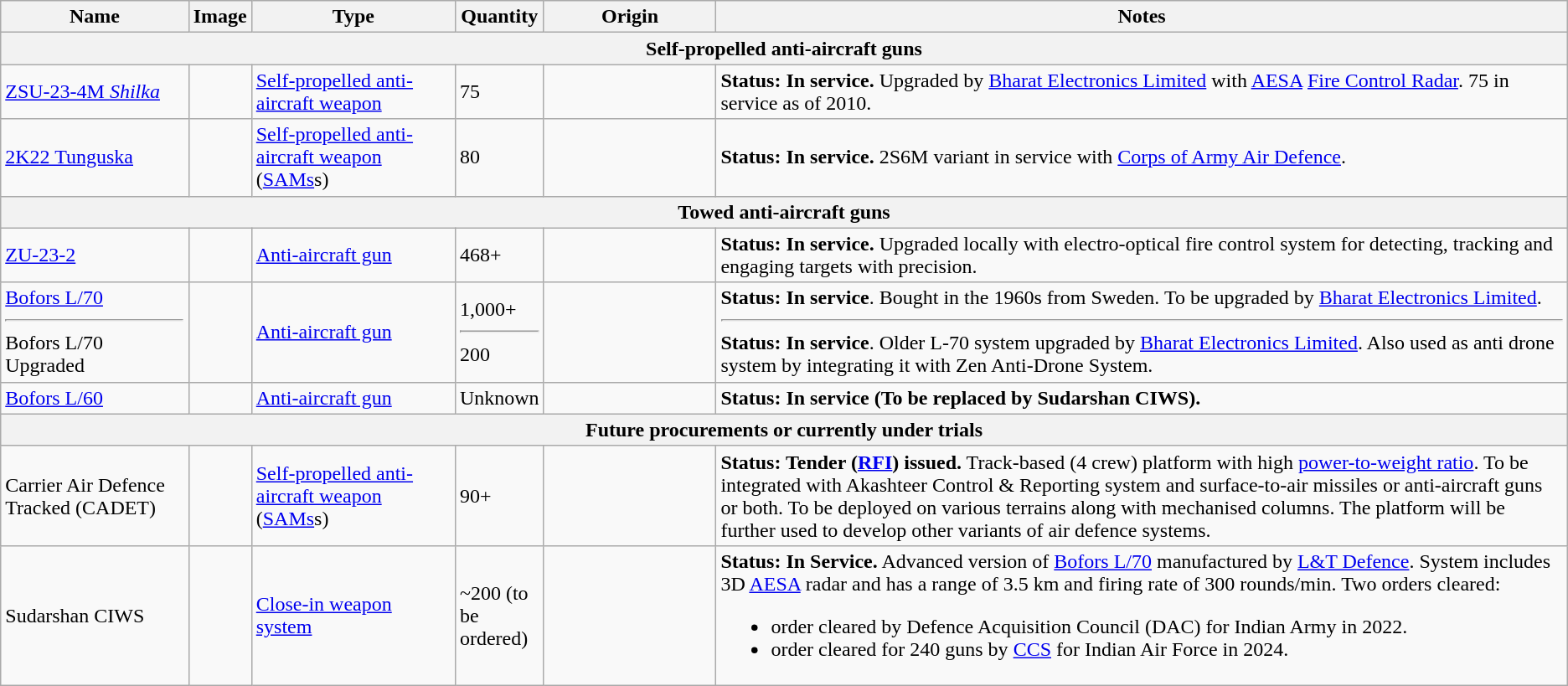<table class="wikitable sortable">
<tr>
<th style="width:12%;">Name</th>
<th>Image</th>
<th style="width:13%;">Type</th>
<th style="width:5%;">Quantity</th>
<th style="width:11%;">Origin</th>
<th>Notes</th>
</tr>
<tr>
<th colspan="6">Self-propelled anti-aircraft guns</th>
</tr>
<tr>
<td><a href='#'>ZSU-23-4M <em>Shilka</em></a></td>
<td></td>
<td><a href='#'>Self-propelled anti-aircraft weapon</a></td>
<td>75</td>
<td><br></td>
<td><strong>Status: In service.</strong> Upgraded by <a href='#'>Bharat Electronics Limited</a> with <a href='#'>AESA</a> <a href='#'>Fire Control Radar</a>. 75 in service as of 2010.</td>
</tr>
<tr>
<td><a href='#'>2K22 Tunguska</a></td>
<td></td>
<td><a href='#'>Self-propelled anti-aircraft weapon</a> (<a href='#'>SAMs</a>s)</td>
<td>80</td>
<td></td>
<td><strong>Status: In service.</strong> 2S6M variant in service with <a href='#'>Corps of Army Air Defence</a>.</td>
</tr>
<tr>
<th colspan="6">Towed anti-aircraft guns</th>
</tr>
<tr>
<td><a href='#'>ZU-23-2</a></td>
<td></td>
<td><a href='#'>Anti-aircraft gun</a></td>
<td>468+</td>
<td><br></td>
<td><strong>Status: In service.</strong> Upgraded locally with electro-optical fire control system for detecting, tracking and engaging targets with precision.</td>
</tr>
<tr>
<td><a href='#'>Bofors L/70</a> <hr> Bofors L/70 Upgraded</td>
<td></td>
<td><a href='#'>Anti-aircraft gun</a></td>
<td>1,000+<hr>200</td>
<td><br></td>
<td><strong>Status: In service</strong>. Bought in the 1960s from Sweden. To be upgraded by <a href='#'>Bharat Electronics Limited</a>. <hr> <strong>Status: In service</strong>. Older L-70 system upgraded by <a href='#'>Bharat Electronics Limited</a>. Also used as anti drone system by integrating it with Zen Anti-Drone System.</td>
</tr>
<tr>
<td><a href='#'>Bofors L/60</a></td>
<td></td>
<td><a href='#'>Anti-aircraft gun</a></td>
<td>Unknown</td>
<td></td>
<td><strong>Status: In service (To be replaced by Sudarshan CIWS).</strong></td>
</tr>
<tr>
<th colspan="6">Future procurements or currently under trials</th>
</tr>
<tr>
<td>Carrier Air Defence Tracked (CADET)</td>
<td></td>
<td><a href='#'>Self-propelled anti-aircraft weapon</a> (<a href='#'>SAMs</a>s)</td>
<td>90+</td>
<td></td>
<td><strong>Status: Tender (<a href='#'>RFI</a>) issued.</strong> Track-based (4 crew) platform with high <a href='#'>power-to-weight ratio</a>. To be integrated with Akashteer Control & Reporting system and surface-to-air missiles or anti-aircraft guns or both. To be deployed on various terrains along with mechanised columns. The platform will be further used to develop other variants of air defence systems.</td>
</tr>
<tr>
<td>Sudarshan CIWS</td>
<td></td>
<td><a href='#'>Close-in weapon system</a></td>
<td>~200 (to be ordered)</td>
<td></td>
<td><strong>Status: In Service.</strong> Advanced version of <a href='#'>Bofors L/70</a> manufactured by <a href='#'>L&T Defence</a>. System includes 3D <a href='#'>AESA</a> radar and has a range of 3.5 km and firing rate of 300 rounds/min. Two orders cleared:<br><ul><li> order cleared by Defence Acquisition Council (DAC) for Indian Army in 2022.</li><li> order cleared for 240 guns by <a href='#'>CCS</a> for Indian Air Force in 2024.</li></ul></td>
</tr>
</table>
